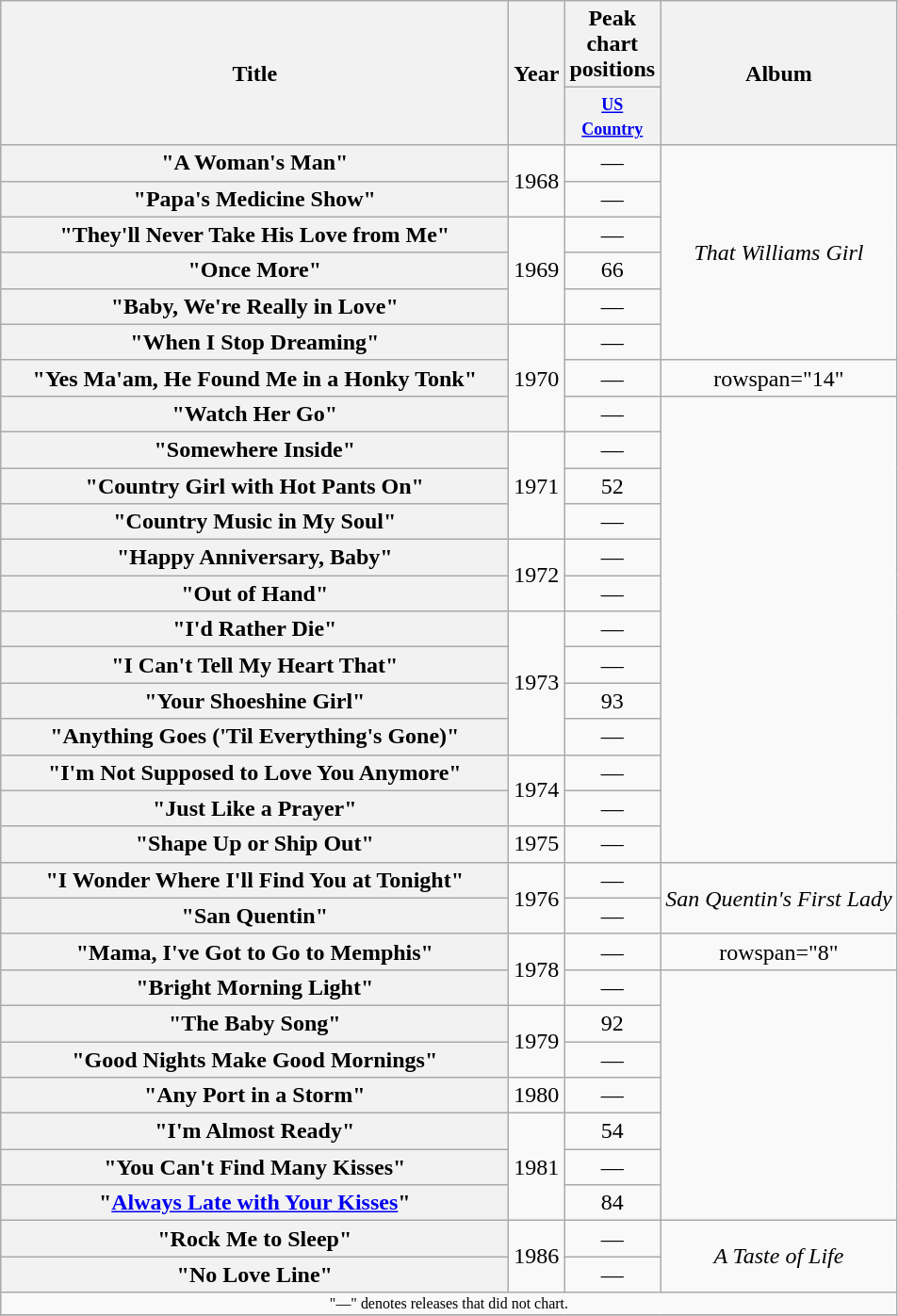<table class="wikitable plainrowheaders" style="text-align:center;" border="1">
<tr>
<th scope="col" rowspan="2" style="width:22em;">Title</th>
<th scope="col" rowspan="2">Year</th>
<th scope="col" colspan="1">Peak<br>chart<br>positions</th>
<th scope="col" rowspan="2">Album</th>
</tr>
<tr>
<th scope="col" style="width:3.7em;font-size:90%;"><a href='#'><small>US Country</small></a><br></th>
</tr>
<tr>
<th scope="row">"A Woman's Man"</th>
<td rowspan="2">1968</td>
<td>—</td>
<td rowspan="6"><em>That Williams Girl</em></td>
</tr>
<tr>
<th scope="row">"Papa's Medicine Show"</th>
<td>—</td>
</tr>
<tr>
<th scope="row">"They'll Never Take His Love from Me"</th>
<td rowspan="3">1969</td>
<td>—</td>
</tr>
<tr>
<th scope="row">"Once More"</th>
<td>66</td>
</tr>
<tr>
<th scope="row">"Baby, We're Really in Love"</th>
<td>—</td>
</tr>
<tr>
<th scope="row">"When I Stop Dreaming"</th>
<td rowspan="3">1970</td>
<td>—</td>
</tr>
<tr>
<th scope="row">"Yes Ma'am, He Found Me in a Honky Tonk"</th>
<td>—</td>
<td>rowspan="14" </td>
</tr>
<tr>
<th scope="row">"Watch Her Go"</th>
<td>—</td>
</tr>
<tr>
<th scope="row">"Somewhere Inside"</th>
<td rowspan="3">1971</td>
<td>—</td>
</tr>
<tr>
<th scope="row">"Country Girl with Hot Pants On"</th>
<td>52</td>
</tr>
<tr>
<th scope="row">"Country Music in My Soul"</th>
<td>—</td>
</tr>
<tr>
<th scope="row">"Happy Anniversary, Baby"</th>
<td rowspan="2">1972</td>
<td>—</td>
</tr>
<tr>
<th scope="row">"Out of Hand"</th>
<td>—</td>
</tr>
<tr>
<th scope="row">"I'd Rather Die"</th>
<td rowspan="4">1973</td>
<td>—</td>
</tr>
<tr>
<th scope="row">"I Can't Tell My Heart That"</th>
<td>—</td>
</tr>
<tr>
<th scope="row">"Your Shoeshine Girl"</th>
<td>93</td>
</tr>
<tr>
<th scope="row">"Anything Goes ('Til Everything's Gone)"</th>
<td>—</td>
</tr>
<tr>
<th scope="row">"I'm Not Supposed to Love You Anymore"</th>
<td rowspan="2">1974</td>
<td>—</td>
</tr>
<tr>
<th scope="row">"Just Like a Prayer"</th>
<td>—</td>
</tr>
<tr>
<th scope="row">"Shape Up or Ship Out"</th>
<td>1975</td>
<td>—</td>
</tr>
<tr>
<th scope="row">"I Wonder Where I'll Find You at Tonight"</th>
<td rowspan="2">1976</td>
<td>—</td>
<td rowspan="2"><em>San Quentin's First Lady</em></td>
</tr>
<tr>
<th scope="row">"San Quentin"</th>
<td>—</td>
</tr>
<tr>
<th scope="row">"Mama, I've Got to Go to Memphis"</th>
<td rowspan="2">1978</td>
<td>—</td>
<td>rowspan="8" </td>
</tr>
<tr>
<th scope="row">"Bright Morning Light"</th>
<td>—</td>
</tr>
<tr>
<th scope="row">"The Baby Song"</th>
<td rowspan="2">1979</td>
<td>92</td>
</tr>
<tr>
<th scope="row">"Good Nights Make Good Mornings"</th>
<td>—</td>
</tr>
<tr>
<th scope="row">"Any Port in a Storm"</th>
<td>1980</td>
<td>—</td>
</tr>
<tr>
<th scope="row">"I'm Almost Ready"</th>
<td rowspan="3">1981</td>
<td>54</td>
</tr>
<tr>
<th scope="row">"You Can't Find Many Kisses"</th>
<td>—</td>
</tr>
<tr>
<th scope="row">"<a href='#'>Always Late with Your Kisses</a>"</th>
<td>84</td>
</tr>
<tr>
<th scope="row">"Rock Me to Sleep"</th>
<td rowspan="2">1986</td>
<td>—</td>
<td rowspan="2"><em>A Taste of Life</em></td>
</tr>
<tr>
<th scope="row">"No Love Line"</th>
<td>—</td>
</tr>
<tr>
<td align="center" colspan="4" style="font-size: 8pt">"—" denotes releases that did not chart.</td>
</tr>
<tr>
</tr>
</table>
